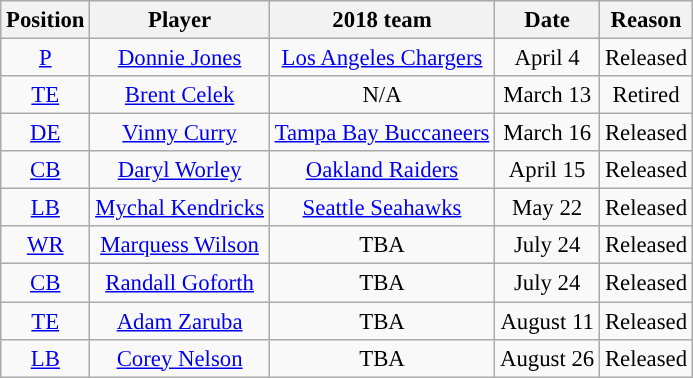<table class="wikitable" style="font-size: 95%; text-align: center">
<tr>
<th>Position</th>
<th>Player</th>
<th>2018 team</th>
<th>Date</th>
<th>Reason</th>
</tr>
<tr>
<td><a href='#'>P</a></td>
<td><a href='#'>Donnie Jones</a></td>
<td><a href='#'>Los Angeles Chargers</a></td>
<td>April 4</td>
<td>Released</td>
</tr>
<tr>
<td><a href='#'>TE</a></td>
<td><a href='#'>Brent Celek</a></td>
<td>N/A</td>
<td>March 13</td>
<td>Retired</td>
</tr>
<tr>
<td><a href='#'>DE</a></td>
<td><a href='#'>Vinny Curry</a></td>
<td><a href='#'>Tampa Bay Buccaneers</a></td>
<td>March 16</td>
<td>Released</td>
</tr>
<tr>
<td><a href='#'>CB</a></td>
<td><a href='#'>Daryl Worley</a></td>
<td><a href='#'>Oakland Raiders</a></td>
<td>April 15</td>
<td>Released</td>
</tr>
<tr>
<td><a href='#'>LB</a></td>
<td><a href='#'>Mychal Kendricks</a></td>
<td><a href='#'>Seattle Seahawks</a></td>
<td>May 22</td>
<td>Released</td>
</tr>
<tr>
<td><a href='#'>WR</a></td>
<td><a href='#'>Marquess Wilson</a></td>
<td>TBA</td>
<td>July 24</td>
<td>Released</td>
</tr>
<tr>
<td><a href='#'>CB</a></td>
<td><a href='#'>Randall Goforth</a></td>
<td>TBA</td>
<td>July 24</td>
<td>Released</td>
</tr>
<tr>
<td><a href='#'>TE</a></td>
<td><a href='#'>Adam Zaruba</a></td>
<td>TBA</td>
<td>August 11</td>
<td>Released</td>
</tr>
<tr>
<td><a href='#'>LB</a></td>
<td><a href='#'>Corey Nelson</a></td>
<td>TBA</td>
<td>August 26</td>
<td>Released</td>
</tr>
</table>
